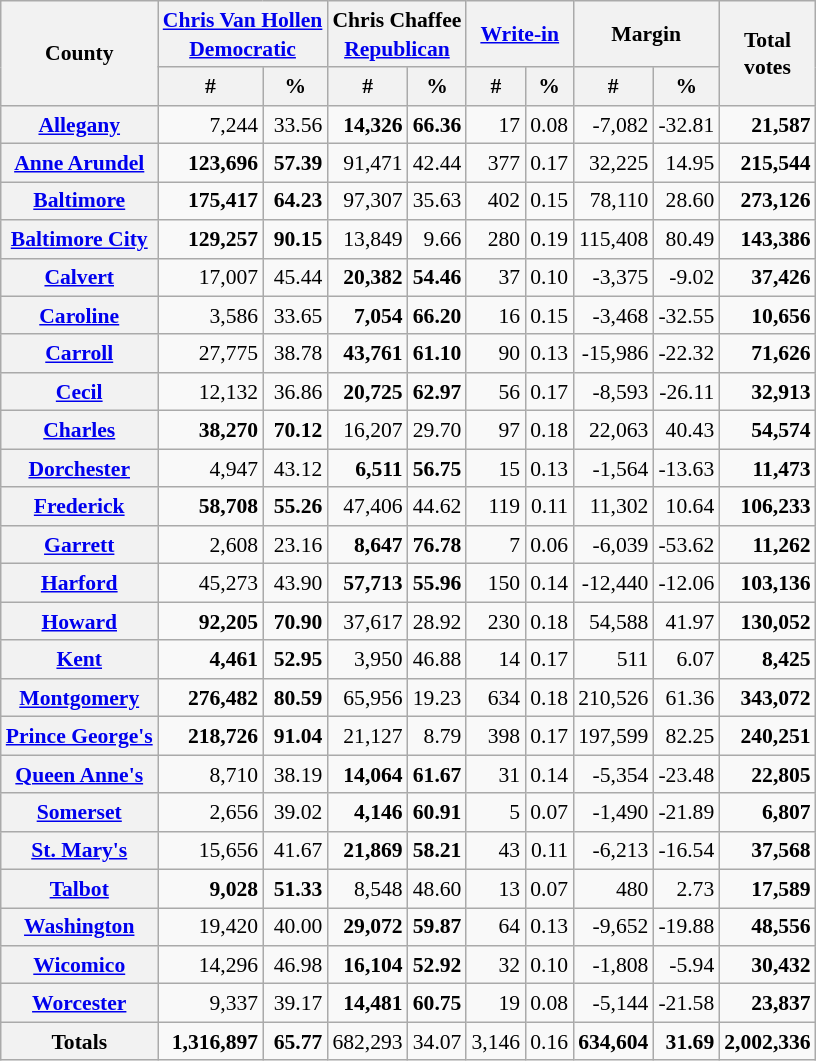<table class="wikitable sortable" style="text-align:right;font-size:90%;line-height:1.3">
<tr>
<th rowspan=2>County</th>
<th colspan=2><a href='#'>Chris Van Hollen</a><br><a href='#'>Democratic</a></th>
<th colspan=2>Chris Chaffee<br><a href='#'>Republican</a></th>
<th colspan=2><a href='#'>Write-in</a></th>
<th colspan=2>Margin</th>
<th rowspan=2>Total<br>votes</th>
</tr>
<tr>
<th data-sort-type="number">#</th>
<th data-sort-type="number">%</th>
<th data-sort-type="number">#</th>
<th data-sort-type="number">%</th>
<th data-sort-type="number">#</th>
<th data-sort-type="number">%</th>
<th data-sort-type="number">#</th>
<th data-sort-type="number">%</th>
</tr>
<tr>
<th><a href='#'>Allegany</a></th>
<td>7,244</td>
<td>33.56</td>
<td><strong>14,326</strong></td>
<td><strong>66.36</strong></td>
<td>17</td>
<td>0.08</td>
<td>-7,082</td>
<td>-32.81</td>
<td><strong>21,587</strong></td>
</tr>
<tr>
<th><a href='#'>Anne Arundel</a></th>
<td><strong>123,696</strong></td>
<td><strong>57.39</strong></td>
<td>91,471</td>
<td>42.44</td>
<td>377</td>
<td>0.17</td>
<td>32,225</td>
<td>14.95</td>
<td><strong>215,544</strong></td>
</tr>
<tr>
<th><a href='#'>Baltimore</a></th>
<td><strong>175,417</strong></td>
<td><strong>64.23</strong></td>
<td>97,307</td>
<td>35.63</td>
<td>402</td>
<td>0.15</td>
<td>78,110</td>
<td>28.60</td>
<td><strong>273,126</strong></td>
</tr>
<tr>
<th><a href='#'>Baltimore City</a></th>
<td><strong>129,257</strong></td>
<td><strong>90.15</strong></td>
<td>13,849</td>
<td>9.66</td>
<td>280</td>
<td>0.19</td>
<td>115,408</td>
<td>80.49</td>
<td><strong>143,386</strong></td>
</tr>
<tr>
<th><a href='#'>Calvert</a></th>
<td>17,007</td>
<td>45.44</td>
<td><strong>20,382</strong></td>
<td><strong>54.46</strong></td>
<td>37</td>
<td>0.10</td>
<td>-3,375</td>
<td>-9.02</td>
<td><strong>37,426</strong></td>
</tr>
<tr>
<th><a href='#'>Caroline</a></th>
<td>3,586</td>
<td>33.65</td>
<td><strong>7,054</strong></td>
<td><strong>66.20</strong></td>
<td>16</td>
<td>0.15</td>
<td>-3,468</td>
<td>-32.55</td>
<td><strong>10,656</strong></td>
</tr>
<tr>
<th><a href='#'>Carroll</a></th>
<td>27,775</td>
<td>38.78</td>
<td><strong>43,761</strong></td>
<td><strong>61.10</strong></td>
<td>90</td>
<td>0.13</td>
<td>-15,986</td>
<td>-22.32</td>
<td><strong>71,626</strong></td>
</tr>
<tr>
<th><a href='#'>Cecil</a></th>
<td>12,132</td>
<td>36.86</td>
<td><strong>20,725</strong></td>
<td><strong>62.97</strong></td>
<td>56</td>
<td>0.17</td>
<td>-8,593</td>
<td>-26.11</td>
<td><strong>32,913</strong></td>
</tr>
<tr>
<th><a href='#'>Charles</a></th>
<td><strong>38,270</strong></td>
<td><strong>70.12</strong></td>
<td>16,207</td>
<td>29.70</td>
<td>97</td>
<td>0.18</td>
<td>22,063</td>
<td>40.43</td>
<td><strong>54,574</strong></td>
</tr>
<tr>
<th><a href='#'>Dorchester</a></th>
<td>4,947</td>
<td>43.12</td>
<td><strong>6,511</strong></td>
<td><strong>56.75</strong></td>
<td>15</td>
<td>0.13</td>
<td>-1,564</td>
<td>-13.63</td>
<td><strong>11,473</strong></td>
</tr>
<tr>
<th><a href='#'>Frederick</a></th>
<td><strong>58,708</strong></td>
<td><strong>55.26</strong></td>
<td>47,406</td>
<td>44.62</td>
<td>119</td>
<td>0.11</td>
<td>11,302</td>
<td>10.64</td>
<td><strong>106,233</strong></td>
</tr>
<tr>
<th><a href='#'>Garrett</a></th>
<td>2,608</td>
<td>23.16</td>
<td><strong>8,647</strong></td>
<td><strong>76.78</strong></td>
<td>7</td>
<td>0.06</td>
<td>-6,039</td>
<td>-53.62</td>
<td><strong>11,262</strong></td>
</tr>
<tr>
<th><a href='#'>Harford</a></th>
<td>45,273</td>
<td>43.90</td>
<td><strong>57,713</strong></td>
<td><strong>55.96</strong></td>
<td>150</td>
<td>0.14</td>
<td>-12,440</td>
<td>-12.06</td>
<td><strong>103,136</strong></td>
</tr>
<tr>
<th><a href='#'>Howard</a></th>
<td><strong>92,205</strong></td>
<td><strong>70.90</strong></td>
<td>37,617</td>
<td>28.92</td>
<td>230</td>
<td>0.18</td>
<td>54,588</td>
<td>41.97</td>
<td><strong>130,052</strong></td>
</tr>
<tr>
<th><a href='#'>Kent</a></th>
<td><strong>4,461</strong></td>
<td><strong>52.95</strong></td>
<td>3,950</td>
<td>46.88</td>
<td>14</td>
<td>0.17</td>
<td>511</td>
<td>6.07</td>
<td><strong>8,425</strong></td>
</tr>
<tr>
<th><a href='#'>Montgomery</a></th>
<td><strong>276,482</strong></td>
<td><strong>80.59</strong></td>
<td>65,956</td>
<td>19.23</td>
<td>634</td>
<td>0.18</td>
<td>210,526</td>
<td>61.36</td>
<td><strong>343,072</strong></td>
</tr>
<tr>
<th><a href='#'>Prince George's</a></th>
<td><strong>218,726</strong></td>
<td><strong>91.04</strong></td>
<td>21,127</td>
<td>8.79</td>
<td>398</td>
<td>0.17</td>
<td>197,599</td>
<td>82.25</td>
<td><strong>240,251</strong></td>
</tr>
<tr>
<th><a href='#'>Queen Anne's</a></th>
<td>8,710</td>
<td>38.19</td>
<td><strong>14,064</strong></td>
<td><strong>61.67</strong></td>
<td>31</td>
<td>0.14</td>
<td>-5,354</td>
<td>-23.48</td>
<td><strong>22,805</strong></td>
</tr>
<tr>
<th><a href='#'>Somerset</a></th>
<td>2,656</td>
<td>39.02</td>
<td><strong>4,146</strong></td>
<td><strong>60.91</strong></td>
<td>5</td>
<td>0.07</td>
<td>-1,490</td>
<td>-21.89</td>
<td><strong>6,807</strong></td>
</tr>
<tr>
<th><a href='#'>St. Mary's</a></th>
<td>15,656</td>
<td>41.67</td>
<td><strong>21,869</strong></td>
<td><strong>58.21</strong></td>
<td>43</td>
<td>0.11</td>
<td>-6,213</td>
<td>-16.54</td>
<td><strong>37,568</strong></td>
</tr>
<tr>
<th><a href='#'>Talbot</a></th>
<td><strong>9,028</strong></td>
<td><strong>51.33</strong></td>
<td>8,548</td>
<td>48.60</td>
<td>13</td>
<td>0.07</td>
<td>480</td>
<td>2.73</td>
<td><strong>17,589</strong></td>
</tr>
<tr>
<th><a href='#'>Washington</a></th>
<td>19,420</td>
<td>40.00</td>
<td><strong>29,072</strong></td>
<td><strong>59.87</strong></td>
<td>64</td>
<td>0.13</td>
<td>-9,652</td>
<td>-19.88</td>
<td><strong>48,556</strong></td>
</tr>
<tr>
<th><a href='#'>Wicomico</a></th>
<td>14,296</td>
<td>46.98</td>
<td><strong>16,104</strong></td>
<td><strong>52.92</strong></td>
<td>32</td>
<td>0.10</td>
<td>-1,808</td>
<td>-5.94</td>
<td><strong>30,432</strong></td>
</tr>
<tr>
<th><a href='#'>Worcester</a></th>
<td>9,337</td>
<td>39.17</td>
<td><strong>14,481</strong></td>
<td><strong>60.75</strong></td>
<td>19</td>
<td>0.08</td>
<td>-5,144</td>
<td>-21.58</td>
<td><strong>23,837</strong></td>
</tr>
<tr class="sortbottom">
<th>Totals</th>
<td><strong>1,316,897</strong></td>
<td><strong>65.77</strong></td>
<td>682,293</td>
<td>34.07</td>
<td>3,146</td>
<td>0.16</td>
<td><strong>634,604</strong></td>
<td><strong>31.69</strong></td>
<td><strong>2,002,336</strong></td>
</tr>
</table>
